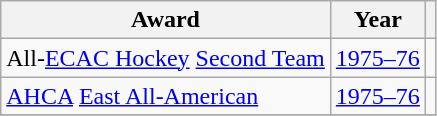<table class="wikitable">
<tr>
<th>Award</th>
<th>Year</th>
<th></th>
</tr>
<tr>
<td>All-<a href='#'>ECAC Hockey</a> <a href='#'>Second Team</a></td>
<td><a href='#'>1975–76</a></td>
<td></td>
</tr>
<tr>
<td><a href='#'>AHCA</a> <a href='#'>East All-American</a></td>
<td><a href='#'>1975–76</a></td>
<td></td>
</tr>
<tr>
</tr>
</table>
